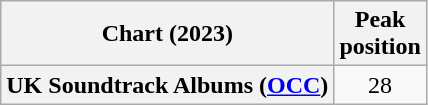<table class="wikitable sortable plainrowheaders" style="text-align:center">
<tr>
<th scope="col">Chart (2023)</th>
<th scope="col">Peak<br>position</th>
</tr>
<tr>
<th scope="row">UK Soundtrack Albums (<a href='#'>OCC</a>)</th>
<td>28</td>
</tr>
</table>
